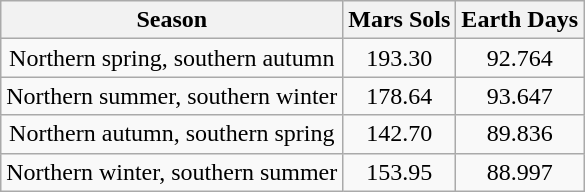<table class="wikitable floatright" style="text-align:center;">
<tr>
<th>Season</th>
<th>Mars Sols</th>
<th>Earth Days</th>
</tr>
<tr>
<td>Northern spring, southern autumn</td>
<td>193.30</td>
<td>92.764</td>
</tr>
<tr>
<td>Northern summer, southern winter</td>
<td>178.64</td>
<td>93.647</td>
</tr>
<tr>
<td>Northern autumn, southern spring</td>
<td>142.70</td>
<td>89.836</td>
</tr>
<tr>
<td>Northern winter, southern summer</td>
<td>153.95</td>
<td>88.997</td>
</tr>
</table>
